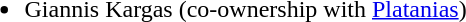<table>
<tr style="vertical-align:top;">
<td><br><ul><li> Giannis Kargas (co-ownership with  <a href='#'>Platanias</a>)</li></ul></td>
<td></td>
</tr>
</table>
